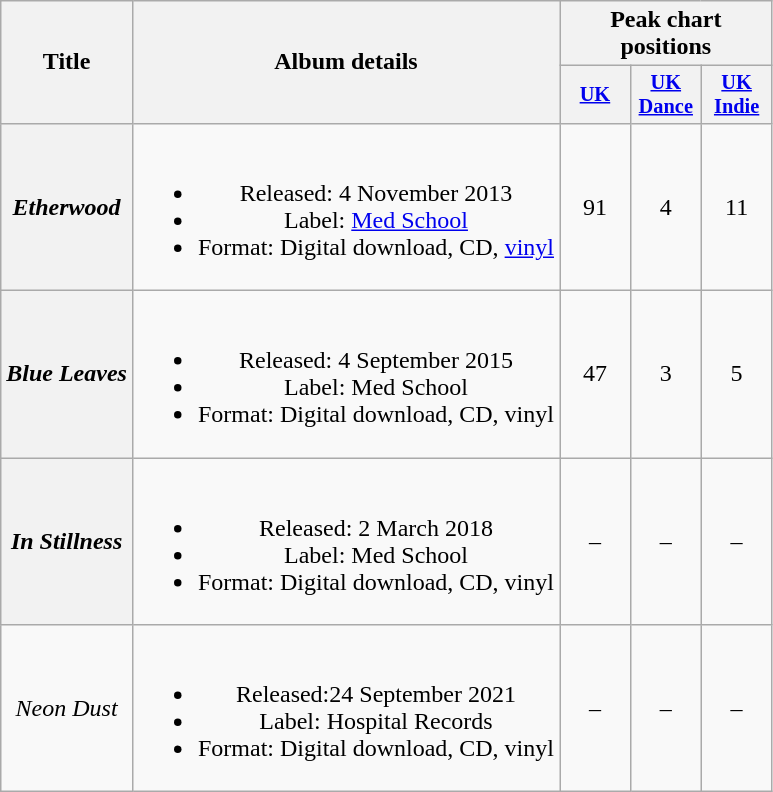<table class="wikitable plainrowheaders" style="text-align:center;">
<tr>
<th scope="col" rowspan="2">Title</th>
<th scope="col" rowspan="2">Album details</th>
<th scope="col" colspan="3">Peak chart positions</th>
</tr>
<tr>
<th scope="col" style="width:3em;font-size:85%;"><a href='#'>UK</a><br></th>
<th scope="col" style="width:3em;font-size:85%;"><a href='#'>UK Dance</a><br></th>
<th scope="col" style="width:3em;font-size:85%;"><a href='#'>UK Indie</a><br></th>
</tr>
<tr>
<th scope="row"><em>Etherwood</em></th>
<td><br><ul><li>Released: 4 November 2013</li><li>Label: <a href='#'>Med School</a></li><li>Format: Digital download, CD, <a href='#'>vinyl</a></li></ul></td>
<td>91</td>
<td>4</td>
<td>11</td>
</tr>
<tr>
<th scope="row"><em>Blue Leaves</em></th>
<td><br><ul><li>Released: 4 September 2015</li><li>Label: Med School</li><li>Format: Digital download, CD, vinyl</li></ul></td>
<td>47</td>
<td>3</td>
<td>5</td>
</tr>
<tr>
<th scope="row"><em>In Stillness</em></th>
<td><br><ul><li>Released: 2 March 2018</li><li>Label: Med School</li><li>Format: Digital download, CD, vinyl</li></ul></td>
<td>–</td>
<td>–</td>
<td>–</td>
</tr>
<tr>
<td><em>Neon Dust</em></td>
<td><br><ul><li>Released:24 September 2021</li><li>Label: Hospital Records</li><li>Format: Digital download, CD, vinyl</li></ul></td>
<td>–</td>
<td>–</td>
<td>–</td>
</tr>
</table>
